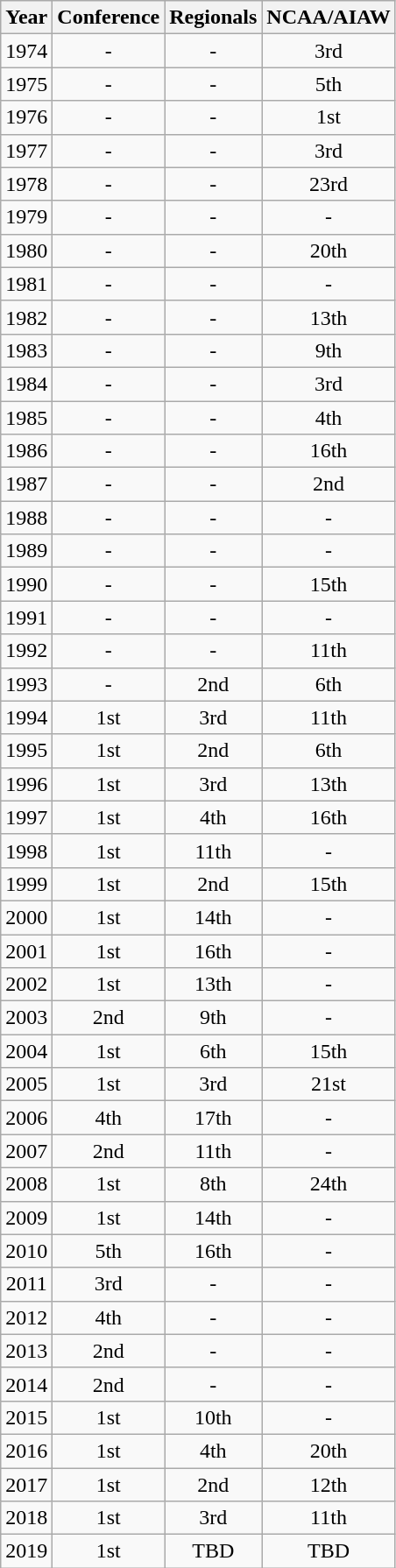<table class="wikitable sortable" style="text-align:center">
<tr>
<th>Year</th>
<th data-sort-type="number">Conference</th>
<th data-sort-type="number">Regionals</th>
<th data-sort-type="number">NCAA/AIAW</th>
</tr>
<tr>
<td>1974</td>
<td>-</td>
<td>-</td>
<td>3rd</td>
</tr>
<tr>
<td>1975</td>
<td>-</td>
<td>-</td>
<td>5th</td>
</tr>
<tr>
<td>1976</td>
<td>-</td>
<td>-</td>
<td>1st</td>
</tr>
<tr>
<td>1977</td>
<td>-</td>
<td>-</td>
<td>3rd</td>
</tr>
<tr>
<td>1978</td>
<td>-</td>
<td>-</td>
<td>23rd</td>
</tr>
<tr>
<td>1979</td>
<td>-</td>
<td>-</td>
<td>-</td>
</tr>
<tr>
<td>1980</td>
<td>-</td>
<td>-</td>
<td>20th</td>
</tr>
<tr>
<td>1981</td>
<td>-</td>
<td>-</td>
<td>-</td>
</tr>
<tr>
<td>1982</td>
<td>-</td>
<td>-</td>
<td>13th</td>
</tr>
<tr>
<td>1983</td>
<td>-</td>
<td>-</td>
<td>9th</td>
</tr>
<tr>
<td>1984</td>
<td>-</td>
<td>-</td>
<td>3rd</td>
</tr>
<tr>
<td>1985</td>
<td>-</td>
<td>-</td>
<td>4th</td>
</tr>
<tr>
<td>1986</td>
<td>-</td>
<td>-</td>
<td>16th</td>
</tr>
<tr>
<td>1987</td>
<td>-</td>
<td>-</td>
<td>2nd</td>
</tr>
<tr>
<td>1988</td>
<td>-</td>
<td>-</td>
<td>-</td>
</tr>
<tr>
<td>1989</td>
<td>-</td>
<td>-</td>
<td>-</td>
</tr>
<tr>
<td>1990</td>
<td>-</td>
<td>-</td>
<td>15th</td>
</tr>
<tr>
<td>1991</td>
<td>-</td>
<td>-</td>
<td>-</td>
</tr>
<tr>
<td>1992</td>
<td>-</td>
<td>-</td>
<td>11th</td>
</tr>
<tr>
<td>1993</td>
<td>-</td>
<td>2nd</td>
<td>6th</td>
</tr>
<tr>
<td>1994</td>
<td>1st</td>
<td>3rd</td>
<td>11th</td>
</tr>
<tr>
<td>1995</td>
<td>1st</td>
<td>2nd</td>
<td>6th</td>
</tr>
<tr>
<td>1996</td>
<td>1st</td>
<td>3rd</td>
<td>13th</td>
</tr>
<tr>
<td>1997</td>
<td>1st</td>
<td>4th</td>
<td>16th</td>
</tr>
<tr>
<td>1998</td>
<td>1st</td>
<td>11th</td>
<td>-</td>
</tr>
<tr>
<td>1999</td>
<td>1st</td>
<td>2nd</td>
<td>15th</td>
</tr>
<tr>
<td>2000</td>
<td>1st</td>
<td>14th</td>
<td>-</td>
</tr>
<tr>
<td>2001</td>
<td>1st</td>
<td>16th</td>
<td>-</td>
</tr>
<tr>
<td>2002</td>
<td>1st</td>
<td>13th</td>
<td>-</td>
</tr>
<tr>
<td>2003</td>
<td>2nd</td>
<td>9th</td>
<td>-</td>
</tr>
<tr>
<td>2004</td>
<td>1st</td>
<td>6th</td>
<td>15th</td>
</tr>
<tr>
<td>2005</td>
<td>1st</td>
<td>3rd</td>
<td>21st</td>
</tr>
<tr>
<td>2006</td>
<td>4th</td>
<td>17th</td>
<td>-</td>
</tr>
<tr>
<td>2007</td>
<td>2nd</td>
<td>11th</td>
<td>-</td>
</tr>
<tr>
<td>2008</td>
<td>1st</td>
<td>8th</td>
<td>24th</td>
</tr>
<tr>
<td>2009</td>
<td>1st</td>
<td>14th</td>
<td>-</td>
</tr>
<tr>
<td>2010</td>
<td>5th</td>
<td>16th</td>
<td>-</td>
</tr>
<tr>
<td>2011</td>
<td>3rd</td>
<td>-</td>
<td>-</td>
</tr>
<tr>
<td>2012</td>
<td>4th</td>
<td>-</td>
<td>-</td>
</tr>
<tr>
<td>2013</td>
<td>2nd</td>
<td>-</td>
<td>-</td>
</tr>
<tr>
<td>2014</td>
<td>2nd</td>
<td>-</td>
<td>-</td>
</tr>
<tr>
<td>2015</td>
<td>1st</td>
<td>10th</td>
<td>-</td>
</tr>
<tr>
<td>2016</td>
<td>1st</td>
<td>4th</td>
<td>20th</td>
</tr>
<tr>
<td>2017</td>
<td>1st</td>
<td>2nd</td>
<td>12th</td>
</tr>
<tr>
<td>2018</td>
<td>1st</td>
<td>3rd</td>
<td>11th</td>
</tr>
<tr>
<td>2019</td>
<td>1st</td>
<td>TBD</td>
<td>TBD</td>
</tr>
</table>
